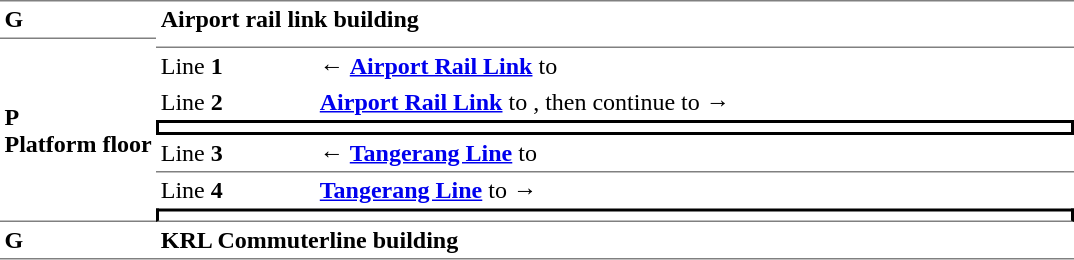<table cellspacing=0 cellpadding=3>
<tr>
<td style="border-top:solid 1px gray;"><strong>G</strong></td>
<td colspan="2" style="border-top:solid 1px gray;"><strong>Airport rail link building</strong></td>
</tr>
<tr>
<td style="border-top:solid 1px gray;border-bottom:solid 1px gray;"rowspan="7"><strong>P<br>Platform floor</strong></td>
<td colspan="2"></td>
</tr>
<tr>
<td style="border-top:solid 1px gray;">Line <strong>1</strong></td>
<td style="border-top:solid 1px gray;">←   <strong><a href='#'>Airport Rail Link</a></strong> to </td>
</tr>
<tr>
<td>Line <strong>2</strong></td>
<td> <strong><a href='#'>Airport Rail Link</a></strong> to , then continue to   →</td>
</tr>
<tr>
<td colspan="2" style="border-top:solid 2px black;border-right:solid 2px black;border-left:solid 2px black;border-bottom:solid 2px black;text-align:center;"></td>
</tr>
<tr>
<td>Line <strong>3</strong></td>
<td>←   <strong><a href='#'>Tangerang Line</a></strong> to </td>
</tr>
<tr>
<td style="border-top:solid 1px gray;" width="100">Line <strong>4</strong></td>
<td style="border-top:solid 1px gray;" width="500"> <strong><a href='#'>Tangerang Line</a></strong> to   →</td>
</tr>
<tr>
<td style="border-top:solid 2px black;border-right:solid 2px black;border-left:solid 2px black;border-bottom:solid 1px gray;text-align:center;" colspan=2></td>
</tr>
<tr>
<td style="border-bottom:solid 1px gray;"><strong>G</strong></td>
<td style="border-bottom:solid 1px gray;" colspan=2><strong>KRL Commuterline building</strong></td>
</tr>
</table>
